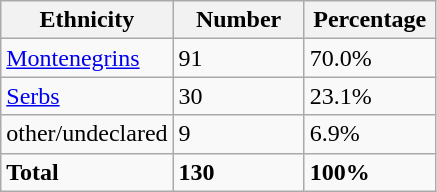<table class="wikitable">
<tr>
<th width="100px">Ethnicity</th>
<th width="80px">Number</th>
<th width="80px">Percentage</th>
</tr>
<tr>
<td><a href='#'>Montenegrins</a></td>
<td>91</td>
<td>70.0%</td>
</tr>
<tr>
<td><a href='#'>Serbs</a></td>
<td>30</td>
<td>23.1%</td>
</tr>
<tr>
<td>other/undeclared</td>
<td>9</td>
<td>6.9%</td>
</tr>
<tr>
<td><strong>Total</strong></td>
<td><strong>130</strong></td>
<td><strong>100%</strong></td>
</tr>
</table>
